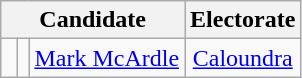<table class="wikitable" style="text-align:center">
<tr>
<th colspan=3>Candidate</th>
<th>Electorate</th>
</tr>
<tr>
<td width="3pt" > </td>
<td></td>
<td><a href='#'>Mark McArdle</a></td>
<td><a href='#'>Caloundra</a></td>
</tr>
</table>
